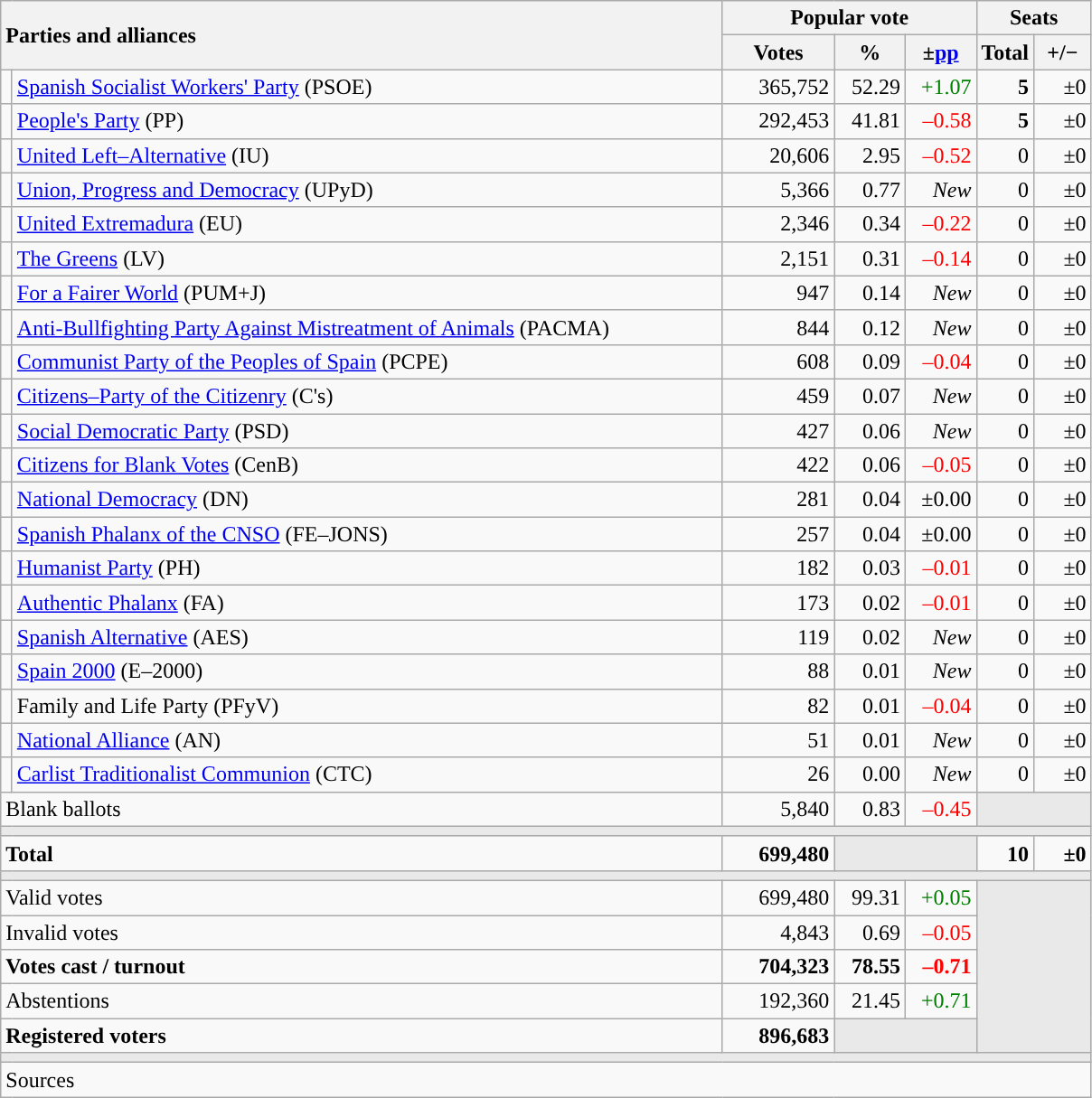<table class="wikitable" style="text-align:right;">
<tr>
<th style="text-align:left;" rowspan="2" colspan="2" width="525">Parties and alliances</th>
<th colspan="3">Popular vote</th>
<th colspan="2">Seats</th>
</tr>
<tr>
<th width="75">Votes</th>
<th width="45">%</th>
<th width="45">±<a href='#'>pp</a></th>
<th width="35">Total</th>
<th width="35">+/−</th>
</tr>
<tr>
<td width="1" style="color:inherit;background:"></td>
<td align="left"><a href='#'>Spanish Socialist Workers' Party</a> (PSOE)</td>
<td>365,752</td>
<td>52.29</td>
<td style="color:green;">+1.07</td>
<td><strong>5</strong></td>
<td>±0</td>
</tr>
<tr>
<td style="color:inherit;background:"></td>
<td align="left"><a href='#'>People's Party</a> (PP)</td>
<td>292,453</td>
<td>41.81</td>
<td style="color:red;">–0.58</td>
<td><strong>5</strong></td>
<td>±0</td>
</tr>
<tr>
<td style="color:inherit;background:"></td>
<td align="left"><a href='#'>United Left–Alternative</a> (IU)</td>
<td>20,606</td>
<td>2.95</td>
<td style="color:red;">–0.52</td>
<td>0</td>
<td>±0</td>
</tr>
<tr>
<td style="color:inherit;background:"></td>
<td align="left"><a href='#'>Union, Progress and Democracy</a> (UPyD)</td>
<td>5,366</td>
<td>0.77</td>
<td><em>New</em></td>
<td>0</td>
<td>±0</td>
</tr>
<tr>
<td style="color:inherit;background:"></td>
<td align="left"><a href='#'>United Extremadura</a> (EU)</td>
<td>2,346</td>
<td>0.34</td>
<td style="color:red;">–0.22</td>
<td>0</td>
<td>±0</td>
</tr>
<tr>
<td style="color:inherit;background:"></td>
<td align="left"><a href='#'>The Greens</a> (LV)</td>
<td>2,151</td>
<td>0.31</td>
<td style="color:red;">–0.14</td>
<td>0</td>
<td>±0</td>
</tr>
<tr>
<td style="color:inherit;background:"></td>
<td align="left"><a href='#'>For a Fairer World</a> (PUM+J)</td>
<td>947</td>
<td>0.14</td>
<td><em>New</em></td>
<td>0</td>
<td>±0</td>
</tr>
<tr>
<td style="color:inherit;background:"></td>
<td align="left"><a href='#'>Anti-Bullfighting Party Against Mistreatment of Animals</a> (PACMA)</td>
<td>844</td>
<td>0.12</td>
<td><em>New</em></td>
<td>0</td>
<td>±0</td>
</tr>
<tr>
<td style="color:inherit;background:"></td>
<td align="left"><a href='#'>Communist Party of the Peoples of Spain</a> (PCPE)</td>
<td>608</td>
<td>0.09</td>
<td style="color:red;">–0.04</td>
<td>0</td>
<td>±0</td>
</tr>
<tr>
<td style="color:inherit;background:"></td>
<td align="left"><a href='#'>Citizens–Party of the Citizenry</a> (C's)</td>
<td>459</td>
<td>0.07</td>
<td><em>New</em></td>
<td>0</td>
<td>±0</td>
</tr>
<tr>
<td style="color:inherit;background:"></td>
<td align="left"><a href='#'>Social Democratic Party</a> (PSD)</td>
<td>427</td>
<td>0.06</td>
<td><em>New</em></td>
<td>0</td>
<td>±0</td>
</tr>
<tr>
<td style="color:inherit;background:"></td>
<td align="left"><a href='#'>Citizens for Blank Votes</a> (CenB)</td>
<td>422</td>
<td>0.06</td>
<td style="color:red;">–0.05</td>
<td>0</td>
<td>±0</td>
</tr>
<tr>
<td style="color:inherit;background:"></td>
<td align="left"><a href='#'>National Democracy</a> (DN)</td>
<td>281</td>
<td>0.04</td>
<td>±0.00</td>
<td>0</td>
<td>±0</td>
</tr>
<tr>
<td style="color:inherit;background:"></td>
<td align="left"><a href='#'>Spanish Phalanx of the CNSO</a> (FE–JONS)</td>
<td>257</td>
<td>0.04</td>
<td>±0.00</td>
<td>0</td>
<td>±0</td>
</tr>
<tr>
<td style="color:inherit;background:"></td>
<td align="left"><a href='#'>Humanist Party</a> (PH)</td>
<td>182</td>
<td>0.03</td>
<td style="color:red;">–0.01</td>
<td>0</td>
<td>±0</td>
</tr>
<tr>
<td style="color:inherit;background:"></td>
<td align="left"><a href='#'>Authentic Phalanx</a> (FA)</td>
<td>173</td>
<td>0.02</td>
<td style="color:red;">–0.01</td>
<td>0</td>
<td>±0</td>
</tr>
<tr>
<td style="color:inherit;background:"></td>
<td align="left"><a href='#'>Spanish Alternative</a> (AES)</td>
<td>119</td>
<td>0.02</td>
<td><em>New</em></td>
<td>0</td>
<td>±0</td>
</tr>
<tr>
<td style="color:inherit;background:"></td>
<td align="left"><a href='#'>Spain 2000</a> (E–2000)</td>
<td>88</td>
<td>0.01</td>
<td><em>New</em></td>
<td>0</td>
<td>±0</td>
</tr>
<tr>
<td style="color:inherit;background:"></td>
<td align="left">Family and Life Party (PFyV)</td>
<td>82</td>
<td>0.01</td>
<td style="color:red;">–0.04</td>
<td>0</td>
<td>±0</td>
</tr>
<tr>
<td style="color:inherit;background:"></td>
<td align="left"><a href='#'>National Alliance</a> (AN)</td>
<td>51</td>
<td>0.01</td>
<td><em>New</em></td>
<td>0</td>
<td>±0</td>
</tr>
<tr>
<td style="color:inherit;background:"></td>
<td align="left"><a href='#'>Carlist Traditionalist Communion</a> (CTC)</td>
<td>26</td>
<td>0.00</td>
<td><em>New</em></td>
<td>0</td>
<td>±0</td>
</tr>
<tr>
<td align="left" colspan="2">Blank ballots</td>
<td>5,840</td>
<td>0.83</td>
<td style="color:red;">–0.45</td>
<td bgcolor="#E9E9E9" colspan="2"></td>
</tr>
<tr>
<td colspan="7" bgcolor="#E9E9E9"></td>
</tr>
<tr style="font-weight:bold;">
<td align="left" colspan="2">Total</td>
<td>699,480</td>
<td bgcolor="#E9E9E9" colspan="2"></td>
<td>10</td>
<td>±0</td>
</tr>
<tr>
<td colspan="7" bgcolor="#E9E9E9"></td>
</tr>
<tr>
<td align="left" colspan="2">Valid votes</td>
<td>699,480</td>
<td>99.31</td>
<td style="color:green;">+0.05</td>
<td bgcolor="#E9E9E9" colspan="2" rowspan="5"></td>
</tr>
<tr>
<td align="left" colspan="2">Invalid votes</td>
<td>4,843</td>
<td>0.69</td>
<td style="color:red;">–0.05</td>
</tr>
<tr style="font-weight:bold;">
<td align="left" colspan="2">Votes cast / turnout</td>
<td>704,323</td>
<td>78.55</td>
<td style="color:red;">–0.71</td>
</tr>
<tr>
<td align="left" colspan="2">Abstentions</td>
<td>192,360</td>
<td>21.45</td>
<td style="color:green;">+0.71</td>
</tr>
<tr style="font-weight:bold;">
<td align="left" colspan="2">Registered voters</td>
<td>896,683</td>
<td bgcolor="#E9E9E9" colspan="2"></td>
</tr>
<tr>
<td colspan="7" bgcolor="#E9E9E9"></td>
</tr>
<tr>
<td align="left" colspan="7">Sources</td>
</tr>
</table>
